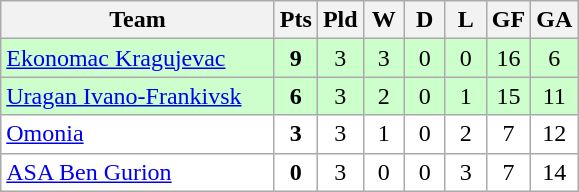<table class="wikitable" style="text-align: center;">
<tr>
<th width="175">Team</th>
<th width="20">Pts</th>
<th width="20">Pld</th>
<th width="20">W</th>
<th width="20">D</th>
<th width="20">L</th>
<th width="20">GF</th>
<th width="20">GA</th>
</tr>
<tr bgcolor=ccffcc>
<td align="left"> <a href='#'>Ekonomac Kragujevac</a></td>
<td><strong>9</strong></td>
<td>3</td>
<td>3</td>
<td>0</td>
<td>0</td>
<td>16</td>
<td>6</td>
</tr>
<tr bgcolor=ccffcc>
<td align="left"> <a href='#'>Uragan Ivano-Frankivsk</a></td>
<td><strong>6</strong></td>
<td>3</td>
<td>2</td>
<td>0</td>
<td>1</td>
<td>15</td>
<td>11</td>
</tr>
<tr bgcolor=ffffff>
<td align="left"> <a href='#'>Omonia</a></td>
<td><strong>3</strong></td>
<td>3</td>
<td>1</td>
<td>0</td>
<td>2</td>
<td>7</td>
<td>12</td>
</tr>
<tr bgcolor=ffffff>
<td align="left"> <a href='#'>ASA Ben Gurion</a></td>
<td><strong>0</strong></td>
<td>3</td>
<td>0</td>
<td>0</td>
<td>3</td>
<td>7</td>
<td>14</td>
</tr>
</table>
